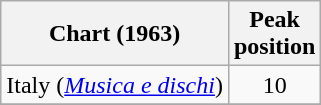<table class="wikitable sortable">
<tr>
<th align="left">Chart (1963)</th>
<th align="left">Peak<br>position</th>
</tr>
<tr>
<td align="left">Italy (<em><a href='#'>Musica e dischi</a></em>)</td>
<td align="center">10</td>
</tr>
<tr>
</tr>
</table>
